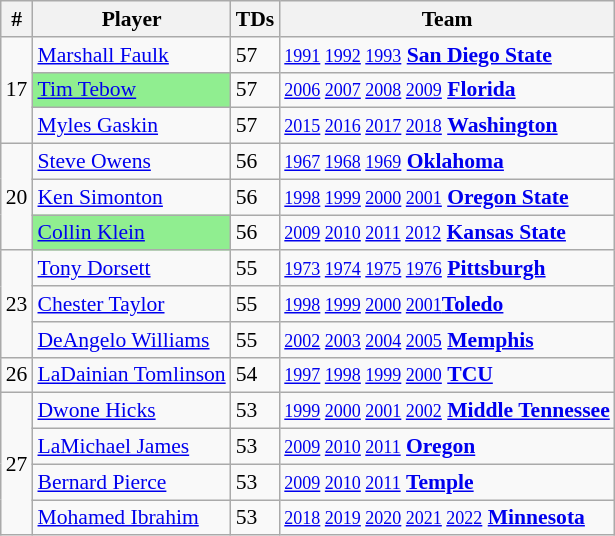<table class="wikitable" style="font-size:90%; white-space: nowrap;">
<tr>
<th>#</th>
<th>Player</th>
<th>TDs</th>
<th>Team</th>
</tr>
<tr>
<td rowspan=3>17</td>
<td><a href='#'>Marshall Faulk</a></td>
<td>57</td>
<td><small><a href='#'>1991</a> <a href='#'>1992</a> <a href='#'>1993</a></small> <strong><a href='#'>San Diego State</a></strong></td>
</tr>
<tr>
<td bgcolor=lightgreen><a href='#'>Tim Tebow</a></td>
<td>57</td>
<td><small><a href='#'>2006</a> <a href='#'>2007</a> <a href='#'>2008</a> <a href='#'>2009</a></small> <strong><a href='#'>Florida</a></strong></td>
</tr>
<tr>
<td><a href='#'>Myles Gaskin</a></td>
<td>57</td>
<td><small><a href='#'>2015</a> <a href='#'>2016</a> <a href='#'>2017</a> <a href='#'>2018</a></small> <strong><a href='#'>Washington</a></strong></td>
</tr>
<tr>
<td rowspan=3>20</td>
<td><a href='#'>Steve Owens</a></td>
<td>56</td>
<td><small><a href='#'>1967</a> <a href='#'>1968</a> <a href='#'>1969</a></small> <strong><a href='#'>Oklahoma</a></strong></td>
</tr>
<tr>
<td><a href='#'>Ken Simonton</a></td>
<td>56</td>
<td><small><a href='#'>1998</a> <a href='#'>1999</a> <a href='#'>2000</a> <a href='#'>2001</a></small> <strong><a href='#'>Oregon State</a></strong></td>
</tr>
<tr>
<td bgcolor=lightgreen><a href='#'>Collin Klein</a></td>
<td>56</td>
<td><small><a href='#'>2009</a> <a href='#'>2010</a> <a href='#'>2011</a> <a href='#'>2012</a></small> <strong><a href='#'>Kansas State</a></strong></td>
</tr>
<tr>
<td rowspan=3>23</td>
<td><a href='#'>Tony Dorsett</a></td>
<td>55</td>
<td><small><a href='#'>1973</a> <a href='#'>1974</a> <a href='#'>1975</a> <a href='#'>1976</a></small> <strong><a href='#'>Pittsburgh</a></strong></td>
</tr>
<tr>
<td><a href='#'>Chester Taylor</a></td>
<td>55</td>
<td><small><a href='#'>1998</a> <a href='#'>1999</a> <a href='#'>2000</a> <a href='#'>2001</a></small><strong><a href='#'>Toledo</a></strong></td>
</tr>
<tr>
<td><a href='#'>DeAngelo Williams</a></td>
<td>55</td>
<td><small><a href='#'>2002</a> <a href='#'>2003</a> <a href='#'>2004</a> <a href='#'>2005</a></small> <strong><a href='#'>Memphis</a></strong></td>
</tr>
<tr>
<td>26</td>
<td><a href='#'>LaDainian Tomlinson</a></td>
<td>54</td>
<td><small><a href='#'>1997</a> <a href='#'>1998</a> <a href='#'>1999</a> <a href='#'>2000</a></small> <strong><a href='#'>TCU</a></strong></td>
</tr>
<tr>
<td rowspan=4>27</td>
<td><a href='#'>Dwone Hicks</a></td>
<td>53</td>
<td><small><a href='#'>1999</a> <a href='#'>2000</a> <a href='#'>2001</a> <a href='#'>2002</a></small> <strong><a href='#'>Middle Tennessee</a></strong></td>
</tr>
<tr>
<td><a href='#'>LaMichael James</a></td>
<td>53</td>
<td><small><a href='#'>2009</a> <a href='#'>2010</a> <a href='#'>2011</a></small> <strong><a href='#'>Oregon</a></strong></td>
</tr>
<tr>
<td><a href='#'>Bernard Pierce</a></td>
<td>53</td>
<td><small><a href='#'>2009</a> <a href='#'>2010</a> <a href='#'>2011</a></small> <strong><a href='#'>Temple</a></strong></td>
</tr>
<tr>
<td><a href='#'>Mohamed Ibrahim</a></td>
<td>53</td>
<td><small><a href='#'>2018</a> <a href='#'>2019</a> <a href='#'>2020</a> <a href='#'>2021</a> <a href='#'>2022</a></small> <strong><a href='#'>Minnesota</a></strong></td>
</tr>
</table>
